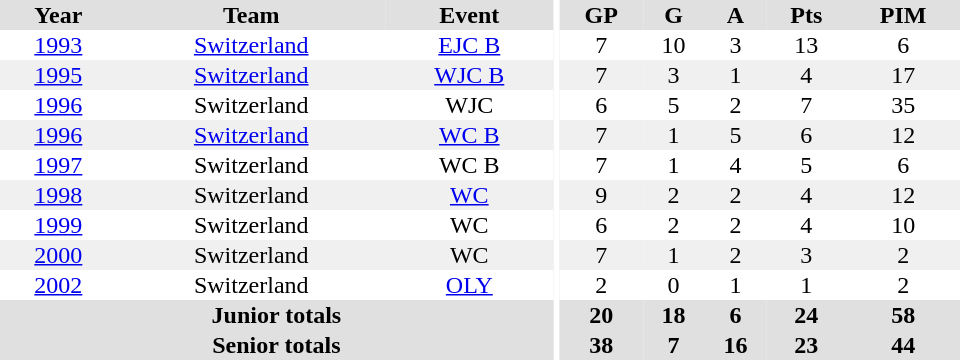<table border="0" cellpadding="1" cellspacing="0" ID="Table3" style="text-align:center; width:40em">
<tr bgcolor="#e0e0e0">
<th>Year</th>
<th>Team</th>
<th>Event</th>
<th rowspan="102" bgcolor="#ffffff"></th>
<th>GP</th>
<th>G</th>
<th>A</th>
<th>Pts</th>
<th>PIM</th>
</tr>
<tr>
<td><a href='#'>1993</a></td>
<td><a href='#'>Switzerland</a></td>
<td><a href='#'>EJC B</a></td>
<td>7</td>
<td>10</td>
<td>3</td>
<td>13</td>
<td>6</td>
</tr>
<tr bgcolor="#f0f0f0">
<td><a href='#'>1995</a></td>
<td><a href='#'>Switzerland</a></td>
<td><a href='#'>WJC B</a></td>
<td>7</td>
<td>3</td>
<td>1</td>
<td>4</td>
<td>17</td>
</tr>
<tr>
<td><a href='#'>1996</a></td>
<td>Switzerland</td>
<td>WJC</td>
<td>6</td>
<td>5</td>
<td>2</td>
<td>7</td>
<td>35</td>
</tr>
<tr bgcolor="#f0f0f0">
<td><a href='#'>1996</a></td>
<td><a href='#'>Switzerland</a></td>
<td><a href='#'>WC B</a></td>
<td>7</td>
<td>1</td>
<td>5</td>
<td>6</td>
<td>12</td>
</tr>
<tr>
<td><a href='#'>1997</a></td>
<td>Switzerland</td>
<td>WC B</td>
<td>7</td>
<td>1</td>
<td>4</td>
<td>5</td>
<td>6</td>
</tr>
<tr bgcolor="#f0f0f0">
<td><a href='#'>1998</a></td>
<td>Switzerland</td>
<td><a href='#'>WC</a></td>
<td>9</td>
<td>2</td>
<td>2</td>
<td>4</td>
<td>12</td>
</tr>
<tr>
<td><a href='#'>1999</a></td>
<td>Switzerland</td>
<td>WC</td>
<td>6</td>
<td>2</td>
<td>2</td>
<td>4</td>
<td>10</td>
</tr>
<tr bgcolor="#f0f0f0">
<td><a href='#'>2000</a></td>
<td>Switzerland</td>
<td>WC</td>
<td>7</td>
<td>1</td>
<td>2</td>
<td>3</td>
<td>2</td>
</tr>
<tr>
<td><a href='#'>2002</a></td>
<td>Switzerland</td>
<td><a href='#'>OLY</a></td>
<td>2</td>
<td>0</td>
<td>1</td>
<td>1</td>
<td>2</td>
</tr>
<tr bgcolor="#e0e0e0">
<th colspan="3">Junior totals</th>
<th>20</th>
<th>18</th>
<th>6</th>
<th>24</th>
<th>58</th>
</tr>
<tr bgcolor="#e0e0e0">
<th colspan="3">Senior totals</th>
<th>38</th>
<th>7</th>
<th>16</th>
<th>23</th>
<th>44</th>
</tr>
</table>
